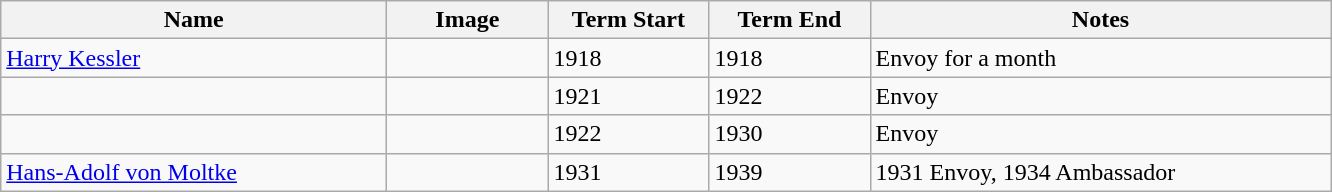<table class="wikitable">
<tr class="hintergrundfarbe5">
<th width="250">Name</th>
<th width="100">Image</th>
<th width="100">Term Start</th>
<th width="100">Term End</th>
<th width="300">Notes</th>
</tr>
<tr>
<td><a href='#'>Harry Kessler</a></td>
<td></td>
<td>1918</td>
<td>1918</td>
<td>Envoy for a month</td>
</tr>
<tr>
<td></td>
<td></td>
<td>1921</td>
<td>1922</td>
<td>Envoy</td>
</tr>
<tr>
<td></td>
<td></td>
<td>1922</td>
<td>1930</td>
<td>Envoy</td>
</tr>
<tr>
<td><a href='#'>Hans-Adolf von Moltke</a></td>
<td></td>
<td>1931</td>
<td>1939</td>
<td>1931 Envoy, 1934 Ambassador</td>
</tr>
</table>
